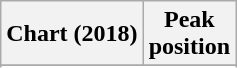<table class="wikitable sortable plainrowheaders">
<tr>
<th>Chart (2018)</th>
<th>Peak<br>position</th>
</tr>
<tr>
</tr>
<tr>
</tr>
<tr>
</tr>
<tr>
</tr>
<tr>
</tr>
<tr>
</tr>
</table>
